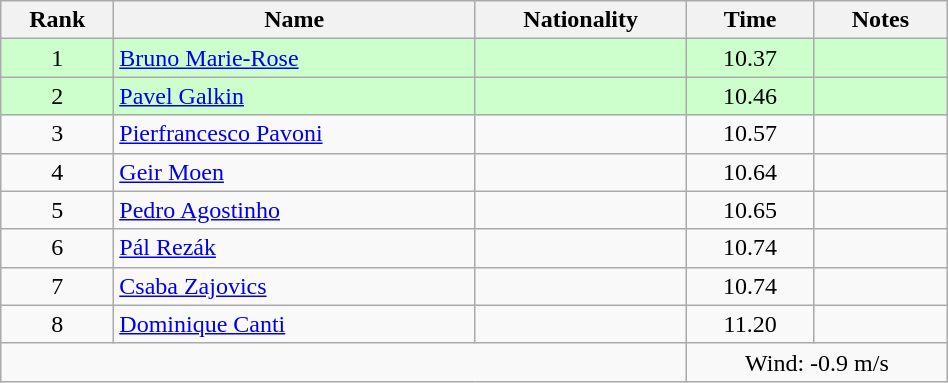<table class="wikitable sortable" style="text-align:center;width: 50%">
<tr>
<th>Rank</th>
<th>Name</th>
<th>Nationality</th>
<th>Time</th>
<th>Notes</th>
</tr>
<tr bgcolor=ccffcc>
<td>1</td>
<td align=left><a href='#'>Bruno Marie-Rose</a></td>
<td align=left></td>
<td>10.37</td>
<td></td>
</tr>
<tr bgcolor=ccffcc>
<td>2</td>
<td align=left><a href='#'>Pavel Galkin</a></td>
<td align=left></td>
<td>10.46</td>
<td></td>
</tr>
<tr>
<td>3</td>
<td align=left><a href='#'>Pierfrancesco Pavoni</a></td>
<td align=left></td>
<td>10.57</td>
<td></td>
</tr>
<tr>
<td>4</td>
<td align=left><a href='#'>Geir Moen</a></td>
<td align=left></td>
<td>10.64</td>
<td></td>
</tr>
<tr>
<td>5</td>
<td align=left><a href='#'>Pedro Agostinho</a></td>
<td align=left></td>
<td>10.65</td>
<td></td>
</tr>
<tr>
<td>6</td>
<td align=left><a href='#'>Pál Rezák</a></td>
<td align=left></td>
<td>10.74</td>
<td></td>
</tr>
<tr>
<td>7</td>
<td align=left><a href='#'>Csaba Zajovics</a></td>
<td align=left></td>
<td>10.74</td>
<td></td>
</tr>
<tr>
<td>8</td>
<td align=left><a href='#'>Dominique Canti</a></td>
<td align=left></td>
<td>11.20</td>
<td></td>
</tr>
<tr>
<td colspan="3"></td>
<td colspan="2">Wind: -0.9 m/s</td>
</tr>
</table>
